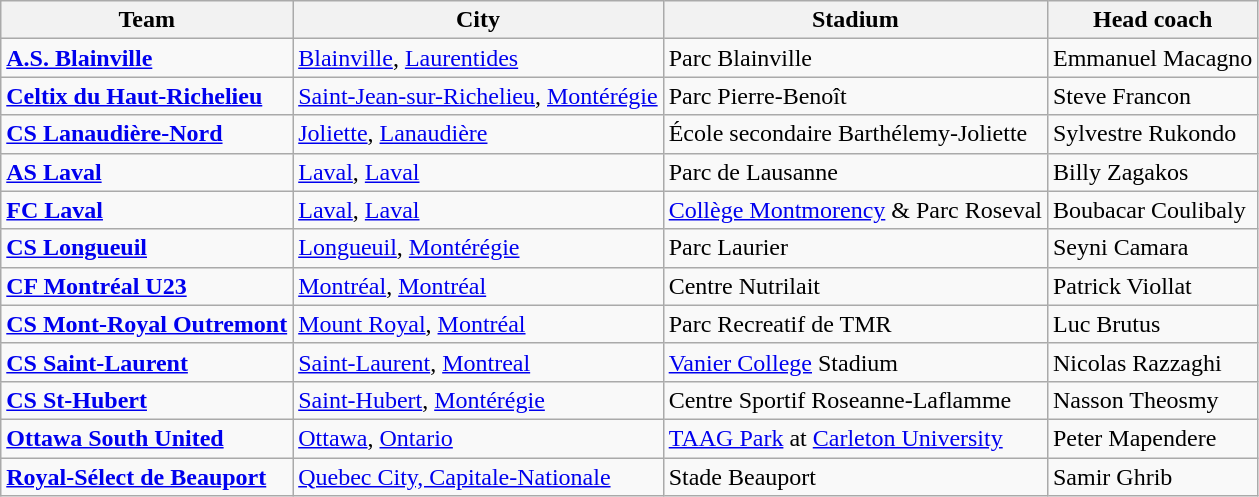<table class="wikitable">
<tr>
<th>Team</th>
<th>City</th>
<th>Stadium</th>
<th>Head coach</th>
</tr>
<tr>
<td><strong><a href='#'>A.S. Blainville</a></strong></td>
<td><a href='#'>Blainville</a>, <a href='#'>Laurentides</a></td>
<td>Parc Blainville</td>
<td>Emmanuel Macagno</td>
</tr>
<tr>
<td><strong><a href='#'>Celtix du Haut-Richelieu</a></strong></td>
<td><a href='#'>Saint-Jean-sur-Richelieu</a>, <a href='#'>Montérégie</a></td>
<td>Parc Pierre-Benoît</td>
<td>Steve Francon</td>
</tr>
<tr>
<td><strong><a href='#'>CS Lanaudière-Nord</a></strong></td>
<td><a href='#'>Joliette</a>, <a href='#'>Lanaudière</a></td>
<td>École secondaire Barthélemy-Joliette</td>
<td>Sylvestre Rukondo</td>
</tr>
<tr>
<td><strong><a href='#'>AS Laval</a></strong></td>
<td><a href='#'>Laval</a>, <a href='#'>Laval</a></td>
<td>Parc de Lausanne</td>
<td>Billy Zagakos</td>
</tr>
<tr>
<td><strong><a href='#'>FC Laval</a></strong></td>
<td><a href='#'>Laval</a>, <a href='#'>Laval</a></td>
<td><a href='#'>Collège Montmorency</a> & Parc Roseval</td>
<td>Boubacar Coulibaly</td>
</tr>
<tr>
<td><strong><a href='#'>CS Longueuil</a></strong></td>
<td><a href='#'>Longueuil</a>, <a href='#'>Montérégie</a></td>
<td>Parc Laurier</td>
<td>Seyni Camara</td>
</tr>
<tr>
<td><strong><a href='#'>CF Montréal U23</a></strong></td>
<td><a href='#'>Montréal</a>, <a href='#'>Montréal</a></td>
<td>Centre Nutrilait</td>
<td>Patrick Viollat</td>
</tr>
<tr>
<td><strong><a href='#'>CS Mont-Royal Outremont</a></strong></td>
<td><a href='#'>Mount Royal</a>, <a href='#'>Montréal</a></td>
<td>Parc Recreatif de TMR</td>
<td>Luc Brutus</td>
</tr>
<tr>
<td><strong><a href='#'>CS Saint-Laurent</a></strong></td>
<td><a href='#'>Saint-Laurent</a>,  <a href='#'>Montreal</a></td>
<td><a href='#'>Vanier College</a> Stadium</td>
<td>Nicolas Razzaghi</td>
</tr>
<tr>
<td><strong><a href='#'>CS St-Hubert</a></strong></td>
<td><a href='#'>Saint-Hubert</a>,  <a href='#'>Montérégie</a></td>
<td>Centre Sportif Roseanne-Laflamme</td>
<td>Nasson Theosmy</td>
</tr>
<tr>
<td><strong><a href='#'>Ottawa South United</a></strong></td>
<td><a href='#'>Ottawa</a>, <a href='#'>Ontario</a></td>
<td><a href='#'>TAAG Park</a> at <a href='#'>Carleton University</a></td>
<td>Peter Mapendere</td>
</tr>
<tr>
<td><strong><a href='#'>Royal-Sélect de Beauport</a></strong></td>
<td><a href='#'>Quebec City, Capitale-Nationale</a></td>
<td>Stade Beauport</td>
<td>Samir Ghrib</td>
</tr>
</table>
